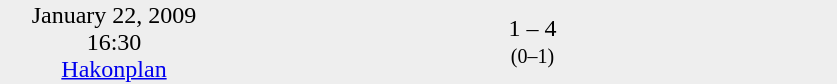<table style="background:#eee;" cellspacing="0">
<tr style="text-align:center;">
<td width=150>January 22, 2009<br>16:30<br><a href='#'>Hakonplan</a></td>
<td style="width:150px; text-align:right;"><strong></strong></td>
<td width=100>1 – 4 <br><small>(0–1)</small></td>
<td style="width:150px; text-align:left;"></td>
</tr>
</table>
